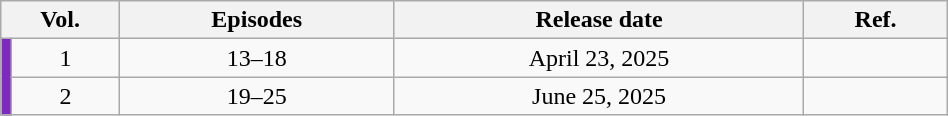<table class="wikitable" style="text-align: center; width: 50%;">
<tr>
<th colspan="2">Vol.</th>
<th>Episodes</th>
<th>Release date</th>
<th>Ref.</th>
</tr>
<tr>
<td rowspan="4" width="1%" style="background: #7D2AC0;"></td>
<td>1</td>
<td>13–18</td>
<td>April 23, 2025</td>
<td></td>
</tr>
<tr>
<td>2</td>
<td>19–25</td>
<td>June 25, 2025</td>
<td></td>
</tr>
</table>
